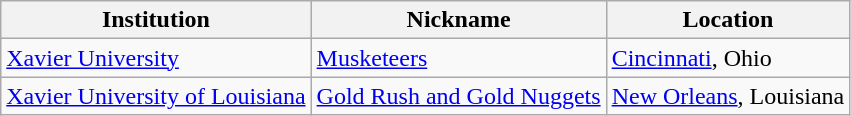<table class="wikitable">
<tr>
<th>Institution</th>
<th>Nickname</th>
<th>Location</th>
</tr>
<tr>
<td><a href='#'>Xavier University</a></td>
<td><a href='#'>Musketeers</a></td>
<td><a href='#'>Cincinnati</a>, Ohio</td>
</tr>
<tr>
<td><a href='#'>Xavier University of Louisiana</a></td>
<td><a href='#'>Gold Rush and Gold Nuggets</a></td>
<td><a href='#'>New Orleans</a>, Louisiana</td>
</tr>
</table>
